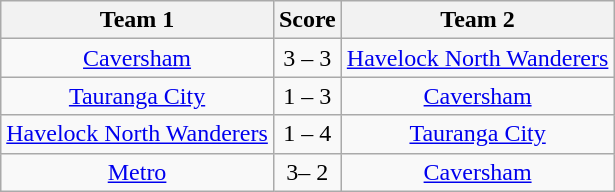<table class="wikitable" style="text-align: center">
<tr>
<th>Team 1</th>
<th>Score</th>
<th>Team 2</th>
</tr>
<tr>
<td><a href='#'>Caversham</a></td>
<td>3 – 3</td>
<td><a href='#'>Havelock North Wanderers</a></td>
</tr>
<tr>
<td><a href='#'>Tauranga City</a></td>
<td>1 – 3</td>
<td><a href='#'>Caversham</a></td>
</tr>
<tr>
<td><a href='#'>Havelock North Wanderers</a></td>
<td>1 – 4</td>
<td><a href='#'>Tauranga City</a></td>
</tr>
<tr>
<td><a href='#'>Metro</a></td>
<td>3– 2</td>
<td><a href='#'>Caversham</a></td>
</tr>
</table>
